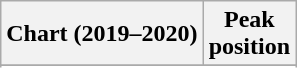<table class="wikitable plainrowheaders" style="text-align:center;">
<tr>
<th scope="col">Chart (2019–2020)</th>
<th scope="col">Peak<br>position</th>
</tr>
<tr>
</tr>
<tr>
</tr>
</table>
